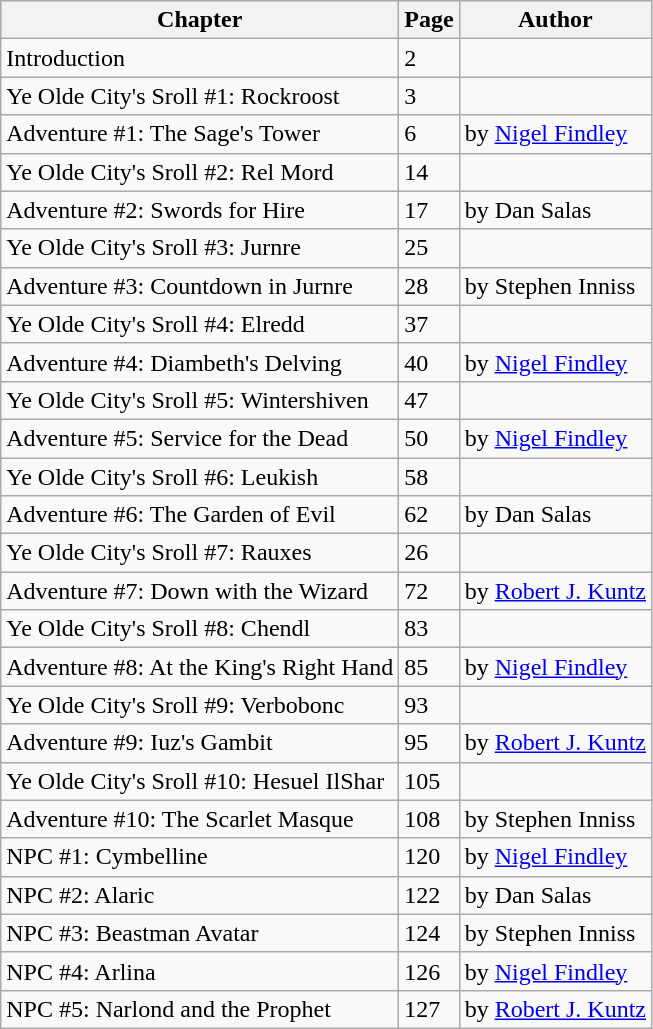<table class="wikitable">
<tr>
<th>Chapter</th>
<th>Page</th>
<th>Author</th>
</tr>
<tr>
<td>Introduction</td>
<td>2</td>
<td></td>
</tr>
<tr>
<td>Ye Olde City's Sroll #1: Rockroost</td>
<td>3</td>
<td></td>
</tr>
<tr>
<td>Adventure #1: The Sage's Tower</td>
<td>6</td>
<td>by <a href='#'>Nigel Findley</a></td>
</tr>
<tr>
<td>Ye Olde City's Sroll #2: Rel Mord</td>
<td>14</td>
<td></td>
</tr>
<tr>
<td>Adventure #2: Swords for Hire</td>
<td>17</td>
<td>by Dan Salas</td>
</tr>
<tr>
<td>Ye Olde City's Sroll #3: Jurnre</td>
<td>25</td>
<td></td>
</tr>
<tr>
<td>Adventure #3: Countdown in Jurnre</td>
<td>28</td>
<td>by Stephen Inniss</td>
</tr>
<tr>
<td>Ye Olde City's Sroll #4: Elredd</td>
<td>37</td>
<td></td>
</tr>
<tr>
<td>Adventure #4: Diambeth's Delving</td>
<td>40</td>
<td>by <a href='#'>Nigel Findley</a></td>
</tr>
<tr>
<td>Ye Olde City's Sroll #5: Wintershiven</td>
<td>47</td>
<td></td>
</tr>
<tr>
<td>Adventure #5: Service for the Dead</td>
<td>50</td>
<td>by <a href='#'>Nigel Findley</a></td>
</tr>
<tr>
<td>Ye Olde City's Sroll #6: Leukish</td>
<td>58</td>
<td></td>
</tr>
<tr>
<td>Adventure #6: The Garden of Evil</td>
<td>62</td>
<td>by Dan Salas</td>
</tr>
<tr>
<td>Ye Olde City's Sroll #7: Rauxes</td>
<td>26</td>
<td></td>
</tr>
<tr>
<td>Adventure #7: Down with the Wizard</td>
<td>72</td>
<td>by <a href='#'>Robert J. Kuntz</a></td>
</tr>
<tr>
<td>Ye Olde City's Sroll #8: Chendl</td>
<td>83</td>
<td></td>
</tr>
<tr>
<td>Adventure #8: At the King's Right Hand</td>
<td>85</td>
<td>by <a href='#'>Nigel Findley</a></td>
</tr>
<tr>
<td>Ye Olde City's Sroll #9: Verbobonc</td>
<td>93</td>
<td></td>
</tr>
<tr>
<td>Adventure #9: Iuz's Gambit</td>
<td>95</td>
<td>by <a href='#'>Robert J. Kuntz</a></td>
</tr>
<tr>
<td>Ye Olde City's Sroll #10: Hesuel IlShar</td>
<td>105</td>
<td></td>
</tr>
<tr>
<td>Adventure #10: The Scarlet Masque</td>
<td>108</td>
<td>by Stephen Inniss</td>
</tr>
<tr>
<td>NPC #1: Cymbelline</td>
<td>120</td>
<td>by <a href='#'>Nigel Findley</a></td>
</tr>
<tr>
<td>NPC #2: Alaric</td>
<td>122</td>
<td>by Dan Salas</td>
</tr>
<tr>
<td>NPC #3: Beastman Avatar</td>
<td>124</td>
<td>by Stephen Inniss</td>
</tr>
<tr>
<td>NPC #4: Arlina</td>
<td>126</td>
<td>by <a href='#'>Nigel Findley</a></td>
</tr>
<tr>
<td>NPC #5: Narlond and the Prophet</td>
<td>127</td>
<td>by <a href='#'>Robert J. Kuntz</a></td>
</tr>
</table>
